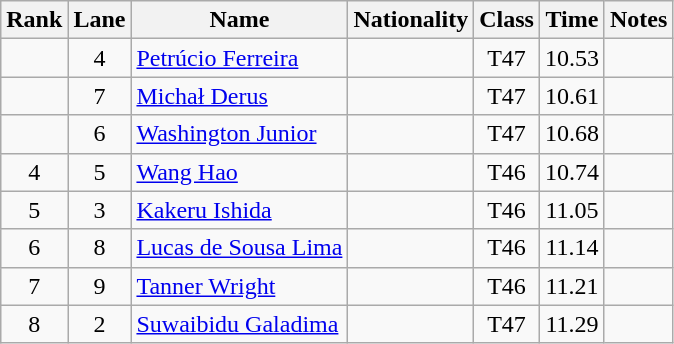<table class="wikitable sortable" style="text-align:center">
<tr>
<th>Rank</th>
<th>Lane</th>
<th>Name</th>
<th>Nationality</th>
<th>Class</th>
<th>Time</th>
<th>Notes</th>
</tr>
<tr>
<td></td>
<td>4</td>
<td align="left"><a href='#'>Petrúcio Ferreira</a></td>
<td align="left"></td>
<td>T47</td>
<td>10.53</td>
<td></td>
</tr>
<tr>
<td></td>
<td>7</td>
<td align="left"><a href='#'>Michał Derus</a></td>
<td align="left"></td>
<td>T47</td>
<td>10.61</td>
<td></td>
</tr>
<tr>
<td></td>
<td>6</td>
<td align="left"><a href='#'>Washington Junior</a></td>
<td align="left"></td>
<td>T47</td>
<td>10.68</td>
<td></td>
</tr>
<tr>
<td>4</td>
<td>5</td>
<td align="left"><a href='#'>Wang Hao</a></td>
<td align="left"></td>
<td>T46</td>
<td>10.74</td>
<td></td>
</tr>
<tr>
<td>5</td>
<td>3</td>
<td align="left"><a href='#'>Kakeru Ishida</a></td>
<td align="left"></td>
<td>T46</td>
<td>11.05</td>
<td></td>
</tr>
<tr>
<td>6</td>
<td>8</td>
<td align="left"><a href='#'>Lucas de Sousa Lima</a></td>
<td align="left"></td>
<td>T46</td>
<td>11.14</td>
<td></td>
</tr>
<tr>
<td>7</td>
<td>9</td>
<td align="left"><a href='#'>Tanner Wright</a></td>
<td align="left"></td>
<td>T46</td>
<td>11.21</td>
<td></td>
</tr>
<tr>
<td>8</td>
<td>2</td>
<td align="left"><a href='#'>Suwaibidu Galadima</a></td>
<td align="left"></td>
<td>T47</td>
<td>11.29</td>
<td></td>
</tr>
</table>
